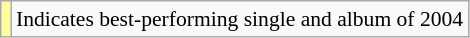<table class="wikitable plainrowheaders" style="font-size:90%;">
<tr>
<td style="background-color:#FFFF99"></td>
<td>Indicates best-performing single and album of 2004</td>
</tr>
</table>
